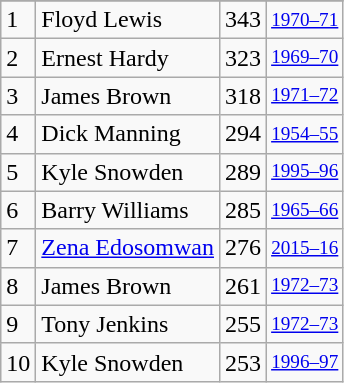<table class="wikitable">
<tr>
</tr>
<tr>
<td>1</td>
<td>Floyd Lewis</td>
<td>343</td>
<td style="font-size:80%;"><a href='#'>1970–71</a></td>
</tr>
<tr>
<td>2</td>
<td>Ernest Hardy</td>
<td>323</td>
<td style="font-size:80%;"><a href='#'>1969–70</a></td>
</tr>
<tr>
<td>3</td>
<td>James Brown</td>
<td>318</td>
<td style="font-size:80%;"><a href='#'>1971–72</a></td>
</tr>
<tr>
<td>4</td>
<td>Dick Manning</td>
<td>294</td>
<td style="font-size:80%;"><a href='#'>1954–55</a></td>
</tr>
<tr>
<td>5</td>
<td>Kyle Snowden</td>
<td>289</td>
<td style="font-size:80%;"><a href='#'>1995–96</a></td>
</tr>
<tr>
<td>6</td>
<td>Barry Williams</td>
<td>285</td>
<td style="font-size:80%;"><a href='#'>1965–66</a></td>
</tr>
<tr>
<td>7</td>
<td><a href='#'>Zena Edosomwan</a></td>
<td>276</td>
<td style="font-size:80%;"><a href='#'>2015–16</a></td>
</tr>
<tr>
<td>8</td>
<td>James Brown</td>
<td>261</td>
<td style="font-size:80%;"><a href='#'>1972–73</a></td>
</tr>
<tr>
<td>9</td>
<td>Tony Jenkins</td>
<td>255</td>
<td style="font-size:80%;"><a href='#'>1972–73</a></td>
</tr>
<tr>
<td>10</td>
<td>Kyle Snowden</td>
<td>253</td>
<td style="font-size:80%;"><a href='#'>1996–97</a></td>
</tr>
</table>
